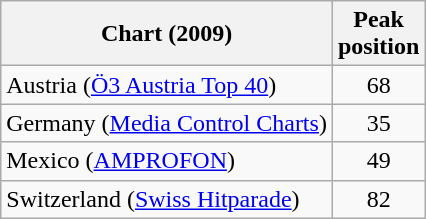<table class="wikitable sortable">
<tr>
<th>Chart (2009)</th>
<th>Peak<br>position</th>
</tr>
<tr>
<td>Austria (<a href='#'>Ö3 Austria Top 40</a>)</td>
<td style="text-align:center;">68</td>
</tr>
<tr>
<td>Germany (<a href='#'>Media Control Charts</a>)</td>
<td style="text-align:center;">35</td>
</tr>
<tr>
<td>Mexico (<a href='#'>AMPROFON</a>)</td>
<td style="text-align:center;">49</td>
</tr>
<tr>
<td>Switzerland (<a href='#'>Swiss Hitparade</a>)</td>
<td style="text-align:center;">82</td>
</tr>
</table>
